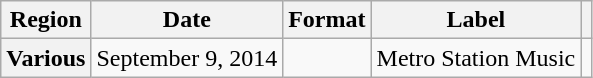<table class="wikitable plainrowheaders">
<tr>
<th scope="col">Region</th>
<th scope="col">Date</th>
<th scope="col">Format</th>
<th scope="col">Label</th>
<th scope="col"></th>
</tr>
<tr>
<th scope="row">Various</th>
<td>September 9, 2014</td>
<td></td>
<td>Metro Station Music</td>
<td align="center"></td>
</tr>
</table>
